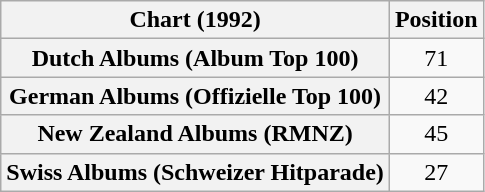<table class="wikitable sortable plainrowheaders" style="text-align:center">
<tr>
<th scope="col">Chart (1992)</th>
<th scope="col">Position</th>
</tr>
<tr>
<th scope="row">Dutch Albums (Album Top 100)</th>
<td>71</td>
</tr>
<tr>
<th scope="row">German Albums (Offizielle Top 100)</th>
<td>42</td>
</tr>
<tr>
<th scope="row">New Zealand Albums (RMNZ)</th>
<td>45</td>
</tr>
<tr>
<th scope="row">Swiss Albums (Schweizer Hitparade)</th>
<td>27</td>
</tr>
</table>
